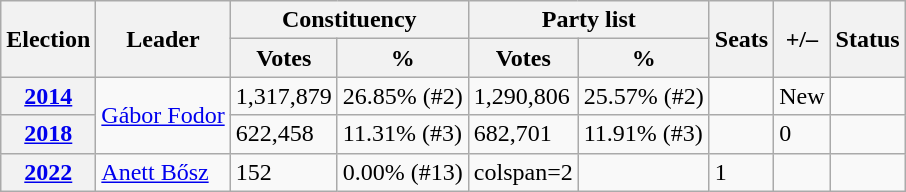<table class="wikitable">
<tr>
<th rowspan=2>Election</th>
<th rowspan=2>Leader</th>
<th colspan=2>Constituency</th>
<th colspan=2>Party list</th>
<th rowspan=2>Seats</th>
<th rowspan=2>+/–</th>
<th rowspan=2>Status</th>
</tr>
<tr>
<th>Votes</th>
<th>%</th>
<th>Votes</th>
<th>%</th>
</tr>
<tr>
<th><a href='#'>2014</a></th>
<td rowspan=2><a href='#'>Gábor Fodor</a></td>
<td>1,317,879</td>
<td>26.85% (#2)</td>
<td>1,290,806</td>
<td>25.57% (#2)</td>
<td></td>
<td>New</td>
<td></td>
</tr>
<tr>
<th><a href='#'>2018</a></th>
<td>622,458</td>
<td>11.31% (#3)</td>
<td>682,701</td>
<td>11.91% (#3)</td>
<td></td>
<td> 0</td>
<td></td>
</tr>
<tr>
<th><a href='#'>2022</a></th>
<td><a href='#'>Anett Bősz</a></td>
<td>152</td>
<td>0.00% (#13)</td>
<td>colspan=2 </td>
<td></td>
<td> 1</td>
<td></td>
</tr>
</table>
